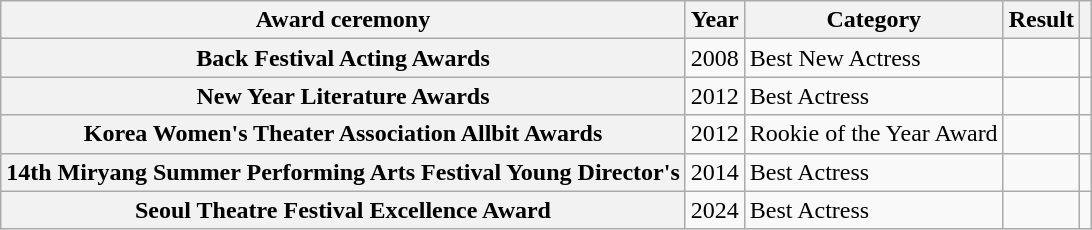<table class="wikitable plainrowheaders sortable">
<tr>
<th scope="col">Award ceremony</th>
<th scope="col">Year</th>
<th scope="col">Category</th>
<th scope="col">Result</th>
<th scope="col" class="unsortable"></th>
</tr>
<tr>
<th scope="row">Back Festival Acting Awards</th>
<td>2008</td>
<td>Best New Actress</td>
<td></td>
<td></td>
</tr>
<tr>
<th scope="row">New Year Literature Awards</th>
<td>2012</td>
<td>Best Actress</td>
<td></td>
<td></td>
</tr>
<tr>
<th scope="row">Korea Women's Theater Association Allbit Awards</th>
<td>2012</td>
<td>Rookie of the Year Award</td>
<td></td>
<td></td>
</tr>
<tr>
<th scope="row">14th Miryang Summer Performing Arts Festival Young Director's</th>
<td>2014</td>
<td>Best Actress</td>
<td></td>
<td></td>
</tr>
<tr>
<th scope="row">Seoul Theatre Festival Excellence Award</th>
<td>2024</td>
<td>Best Actress</td>
<td></td>
<td></td>
</tr>
</table>
